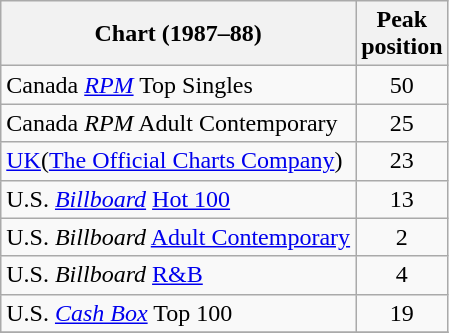<table class="wikitable sortable">
<tr>
<th align="left">Chart (1987–88)</th>
<th align="left">Peak<br>position</th>
</tr>
<tr>
<td>Canada <em><a href='#'>RPM</a></em> Top Singles</td>
<td style="text-align:center;">50</td>
</tr>
<tr>
<td>Canada <em>RPM</em> Adult Contemporary</td>
<td style="text-align:center;">25</td>
</tr>
<tr>
<td><a href='#'>UK</a>(<a href='#'>The Official Charts Company</a>)</td>
<td style="text-align:center;">23</td>
</tr>
<tr>
<td>U.S. <em><a href='#'>Billboard</a></em> <a href='#'>Hot 100</a></td>
<td style="text-align:center;">13</td>
</tr>
<tr>
<td>U.S. <em>Billboard</em> <a href='#'>Adult Contemporary</a></td>
<td style="text-align:center;">2</td>
</tr>
<tr>
<td>U.S. <em>Billboard</em> <a href='#'>R&B</a></td>
<td style="text-align:center;">4</td>
</tr>
<tr>
<td>U.S. <em><a href='#'>Cash Box</a></em> Top 100 </td>
<td style="text-align:center;">19</td>
</tr>
<tr>
</tr>
</table>
